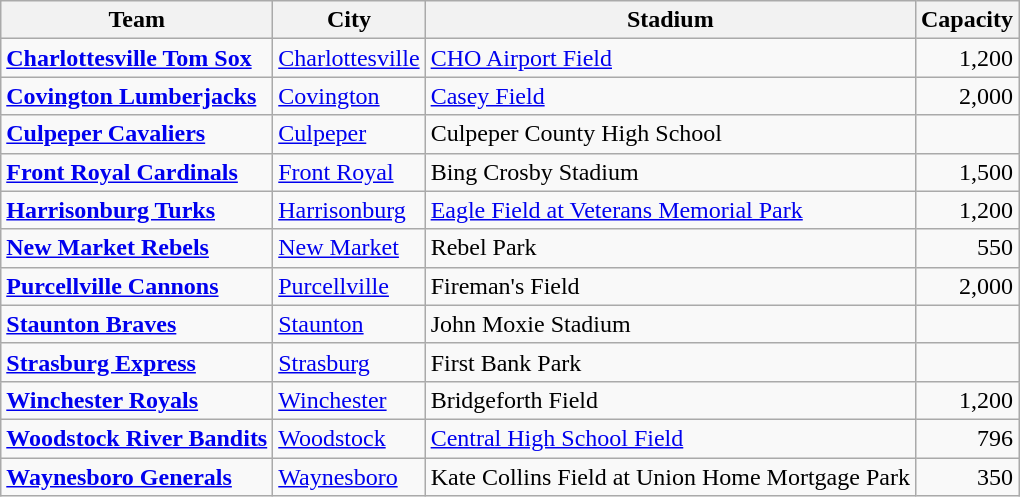<table class="wikitable sortable">
<tr>
<th>Team</th>
<th>City</th>
<th>Stadium</th>
<th>Capacity</th>
</tr>
<tr>
<td><strong><a href='#'>Charlottesville Tom Sox</a></strong></td>
<td><a href='#'>Charlottesville</a></td>
<td><a href='#'>CHO Airport Field</a></td>
<td style="text-align:right;">1,200</td>
</tr>
<tr>
<td><strong><a href='#'>Covington Lumberjacks</a></strong></td>
<td><a href='#'>Covington</a></td>
<td><a href='#'>Casey Field</a></td>
<td style="text-align:right;">2,000</td>
</tr>
<tr>
<td><strong><a href='#'>Culpeper Cavaliers</a></strong></td>
<td><a href='#'>Culpeper</a></td>
<td>Culpeper County High School</td>
<td></td>
</tr>
<tr>
<td><strong><a href='#'>Front Royal Cardinals</a></strong></td>
<td><a href='#'>Front Royal</a></td>
<td>Bing Crosby Stadium</td>
<td style="text-align:right;">1,500</td>
</tr>
<tr>
<td><strong><a href='#'>Harrisonburg Turks</a></strong></td>
<td><a href='#'>Harrisonburg</a></td>
<td><a href='#'>Eagle Field at Veterans Memorial Park</a></td>
<td style="text-align:right;">1,200</td>
</tr>
<tr>
<td><strong><a href='#'>New Market Rebels</a></strong></td>
<td><a href='#'>New Market</a></td>
<td>Rebel Park</td>
<td style="text-align:right;">550</td>
</tr>
<tr>
<td><strong><a href='#'>Purcellville Cannons</a></strong></td>
<td><a href='#'>Purcellville</a></td>
<td>Fireman's Field</td>
<td style="text-align:right;">2,000</td>
</tr>
<tr>
<td><strong><a href='#'>Staunton Braves</a></strong></td>
<td><a href='#'>Staunton</a></td>
<td>John Moxie Stadium</td>
<td style="text-align:right;"></td>
</tr>
<tr>
<td><strong><a href='#'>Strasburg Express</a></strong></td>
<td><a href='#'>Strasburg</a></td>
<td>First Bank Park</td>
<td style="text-align:right;"></td>
</tr>
<tr>
<td><strong><a href='#'>Winchester Royals</a></strong></td>
<td><a href='#'>Winchester</a></td>
<td>Bridgeforth Field</td>
<td style="text-align:right;">1,200</td>
</tr>
<tr>
<td><strong><a href='#'>Woodstock River Bandits</a></strong></td>
<td><a href='#'>Woodstock</a></td>
<td><a href='#'>Central High School Field</a></td>
<td style="text-align:right;">796</td>
</tr>
<tr>
<td><strong><a href='#'>Waynesboro Generals</a></strong></td>
<td><a href='#'>Waynesboro</a></td>
<td>Kate Collins Field at Union Home Mortgage Park</td>
<td style="text-align:right;">350</td>
</tr>
</table>
